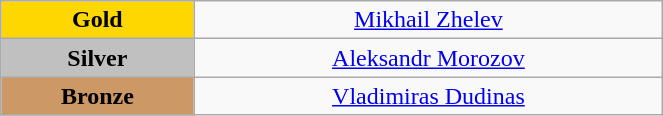<table class="wikitable" style="text-align:center; " width="35%">
<tr>
<td bgcolor="gold"><strong>Gold</strong></td>
<td><a href='#'>Mikhail Zhelev</a><br>  <small><em></em></small></td>
</tr>
<tr>
<td bgcolor="silver"><strong>Silver</strong></td>
<td><a href='#'>Aleksandr Morozov</a><br>  <small><em></em></small></td>
</tr>
<tr>
<td bgcolor="CC9966"><strong>Bronze</strong></td>
<td><a href='#'>Vladimiras Dudinas</a><br>  <small><em></em></small></td>
</tr>
</table>
